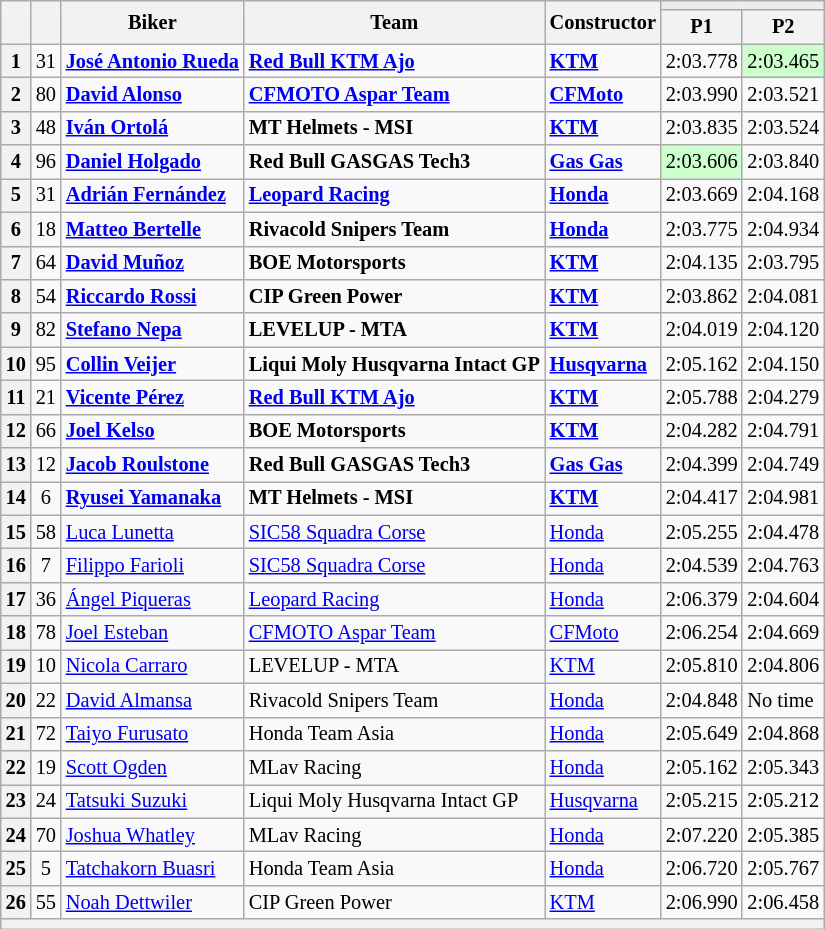<table class="wikitable sortable" style="font-size: 85%;">
<tr>
<th rowspan="2"></th>
<th rowspan="2"></th>
<th rowspan="2">Biker</th>
<th rowspan="2">Team</th>
<th rowspan="2">Constructor</th>
<th colspan="3" style="background:#eaecf0; text-align:center;"></th>
</tr>
<tr>
<th scope="col">P1</th>
<th scope="col">P2</th>
</tr>
<tr>
<th scope="row">1</th>
<td align="center">31</td>
<td> <strong><a href='#'>José Antonio Rueda</a></strong></td>
<td><strong><a href='#'>Red Bull KTM Ajo</a></strong></td>
<td><strong><a href='#'>KTM</a></strong></td>
<td>2:03.778</td>
<td style="background:#ccffcc;">2:03.465</td>
</tr>
<tr>
<th scope="row">2</th>
<td align="center">80</td>
<td> <strong><a href='#'>David Alonso</a></strong></td>
<td><strong><a href='#'>CFMOTO Aspar Team</a></strong></td>
<td><strong><a href='#'>CFMoto</a></strong></td>
<td>2:03.990</td>
<td>2:03.521</td>
</tr>
<tr>
<th scope="row">3</th>
<td align="center">48</td>
<td> <strong><a href='#'>Iván Ortolá</a></strong></td>
<td><strong>MT Helmets - MSI</strong></td>
<td><strong><a href='#'>KTM</a></strong></td>
<td>2:03.835</td>
<td>2:03.524</td>
</tr>
<tr>
<th scope="row">4</th>
<td align="center">96</td>
<td> <strong><a href='#'>Daniel Holgado</a></strong></td>
<td><strong>Red Bull GASGAS Tech3</strong></td>
<td><strong><a href='#'>Gas Gas</a></strong></td>
<td style="background:#ccffcc;">2:03.606</td>
<td>2:03.840</td>
</tr>
<tr>
<th scope="row">5</th>
<td align="center">31</td>
<td> <strong><a href='#'>Adrián Fernández</a></strong></td>
<td><strong><a href='#'>Leopard Racing</a></strong></td>
<td><strong><a href='#'>Honda</a></strong></td>
<td>2:03.669</td>
<td>2:04.168</td>
</tr>
<tr>
<th scope="row">6</th>
<td align="center">18</td>
<td> <strong><a href='#'>Matteo Bertelle</a></strong></td>
<td><strong>Rivacold Snipers Team</strong></td>
<td><strong><a href='#'>Honda</a></strong></td>
<td>2:03.775</td>
<td>2:04.934</td>
</tr>
<tr>
<th scope="row">7</th>
<td align="center">64</td>
<td> <strong><a href='#'>David Muñoz</a></strong></td>
<td><strong>BOE Motorsports</strong></td>
<td><strong><a href='#'>KTM</a></strong></td>
<td>2:04.135</td>
<td>2:03.795</td>
</tr>
<tr>
<th scope="row">8</th>
<td align="center">54</td>
<td> <strong><a href='#'>Riccardo Rossi</a></strong></td>
<td><strong>CIP Green Power</strong></td>
<td><strong><a href='#'>KTM</a></strong></td>
<td>2:03.862</td>
<td>2:04.081</td>
</tr>
<tr>
<th scope="row">9</th>
<td align="center">82</td>
<td> <strong><a href='#'>Stefano Nepa</a></strong></td>
<td><strong>LEVELUP - MTA</strong></td>
<td><strong><a href='#'>KTM</a></strong></td>
<td>2:04.019</td>
<td>2:04.120</td>
</tr>
<tr>
<th scope="row">10</th>
<td align="center">95</td>
<td> <strong><a href='#'>Collin Veijer</a></strong></td>
<td><strong>Liqui Moly Husqvarna Intact GP</strong></td>
<td><strong><a href='#'>Husqvarna</a></strong></td>
<td>2:05.162</td>
<td>2:04.150</td>
</tr>
<tr>
<th scope="row">11</th>
<td align="center">21</td>
<td> <strong><a href='#'>Vicente Pérez</a></strong></td>
<td><strong><a href='#'>Red Bull KTM Ajo</a></strong></td>
<td><strong><a href='#'>KTM</a></strong></td>
<td>2:05.788</td>
<td>2:04.279</td>
</tr>
<tr>
<th scope="row">12</th>
<td align="center">66</td>
<td> <strong><a href='#'>Joel Kelso</a></strong></td>
<td><strong>BOE Motorsports</strong></td>
<td><strong><a href='#'>KTM</a></strong></td>
<td>2:04.282</td>
<td>2:04.791</td>
</tr>
<tr>
<th scope="row">13</th>
<td align="center">12</td>
<td> <strong><a href='#'>Jacob Roulstone</a></strong></td>
<td><strong>Red Bull GASGAS Tech3</strong></td>
<td><strong><a href='#'>Gas Gas</a></strong></td>
<td>2:04.399</td>
<td>2:04.749</td>
</tr>
<tr>
<th scope="row">14</th>
<td align="center">6</td>
<td> <strong><a href='#'>Ryusei Yamanaka</a></strong></td>
<td><strong>MT Helmets - MSI</strong></td>
<td><strong><a href='#'>KTM</a></strong></td>
<td>2:04.417</td>
<td>2:04.981</td>
</tr>
<tr>
<th scope="row">15</th>
<td align="center">58</td>
<td> <a href='#'>Luca Lunetta</a></td>
<td><a href='#'>SIC58 Squadra Corse</a></td>
<td><a href='#'>Honda</a></td>
<td>2:05.255</td>
<td>2:04.478</td>
</tr>
<tr>
<th scope="row">16</th>
<td align="center">7</td>
<td> <a href='#'>Filippo Farioli</a></td>
<td><a href='#'>SIC58 Squadra Corse</a></td>
<td><a href='#'>Honda</a></td>
<td>2:04.539</td>
<td>2:04.763</td>
</tr>
<tr>
<th scope="row">17</th>
<td align="center">36</td>
<td> <a href='#'>Ángel Piqueras</a></td>
<td><a href='#'>Leopard Racing</a></td>
<td><a href='#'>Honda</a></td>
<td>2:06.379</td>
<td>2:04.604</td>
</tr>
<tr>
<th scope="row">18</th>
<td align="center">78</td>
<td> <a href='#'>Joel Esteban</a></td>
<td><a href='#'>CFMOTO Aspar Team</a></td>
<td><a href='#'>CFMoto</a></td>
<td>2:06.254</td>
<td>2:04.669</td>
</tr>
<tr>
<th scope="row">19</th>
<td align="center">10</td>
<td> <a href='#'>Nicola Carraro</a></td>
<td>LEVELUP - MTA</td>
<td><a href='#'>KTM</a></td>
<td>2:05.810</td>
<td>2:04.806</td>
</tr>
<tr>
<th scope="row">20</th>
<td align="center">22</td>
<td> <a href='#'>David Almansa</a></td>
<td>Rivacold Snipers Team</td>
<td><a href='#'>Honda</a></td>
<td>2:04.848</td>
<td>No time</td>
</tr>
<tr>
<th scope="row">21</th>
<td align="center">72</td>
<td> <a href='#'>Taiyo Furusato</a></td>
<td>Honda Team Asia</td>
<td><a href='#'>Honda</a></td>
<td>2:05.649</td>
<td>2:04.868</td>
</tr>
<tr>
<th scope="row">22</th>
<td align="center">19</td>
<td> <a href='#'>Scott Ogden</a></td>
<td>MLav Racing</td>
<td><a href='#'>Honda</a></td>
<td>2:05.162</td>
<td>2:05.343</td>
</tr>
<tr>
<th scope="row">23</th>
<td align="center">24</td>
<td> <a href='#'>Tatsuki Suzuki</a></td>
<td>Liqui Moly Husqvarna Intact GP</td>
<td><a href='#'>Husqvarna</a></td>
<td>2:05.215</td>
<td>2:05.212</td>
</tr>
<tr>
<th scope="row">24</th>
<td align="center">70</td>
<td> <a href='#'>Joshua Whatley</a></td>
<td>MLav Racing</td>
<td><a href='#'>Honda</a></td>
<td>2:07.220</td>
<td>2:05.385</td>
</tr>
<tr>
<th scope="row">25</th>
<td align="center">5</td>
<td> <a href='#'>Tatchakorn Buasri</a></td>
<td>Honda Team Asia</td>
<td><a href='#'>Honda</a></td>
<td>2:06.720</td>
<td>2:05.767</td>
</tr>
<tr>
<th scope="row">26</th>
<td align="center">55</td>
<td> <a href='#'>Noah Dettwiler</a></td>
<td>CIP Green Power</td>
<td><a href='#'>KTM</a></td>
<td>2:06.990</td>
<td>2:06.458</td>
</tr>
<tr>
<th colspan="7"></th>
</tr>
</table>
